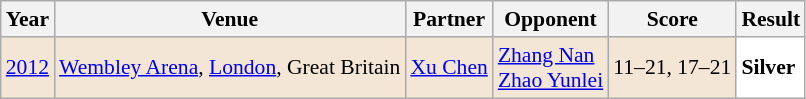<table class="sortable wikitable" style="font-size: 90%;">
<tr>
<th>Year</th>
<th>Venue</th>
<th>Partner</th>
<th>Opponent</th>
<th>Score</th>
<th>Result</th>
</tr>
<tr style="background:#F3E6D7">
<td align="center"><a href='#'>2012</a></td>
<td align="left"><a href='#'>Wembley Arena</a>, <a href='#'>London</a>, Great Britain</td>
<td align="left"> <a href='#'>Xu Chen</a></td>
<td align="left"> <a href='#'>Zhang Nan</a><br> <a href='#'>Zhao Yunlei</a></td>
<td align="left">11–21, 17–21</td>
<td style="text-align:left; background:white"> <strong>Silver</strong></td>
</tr>
</table>
